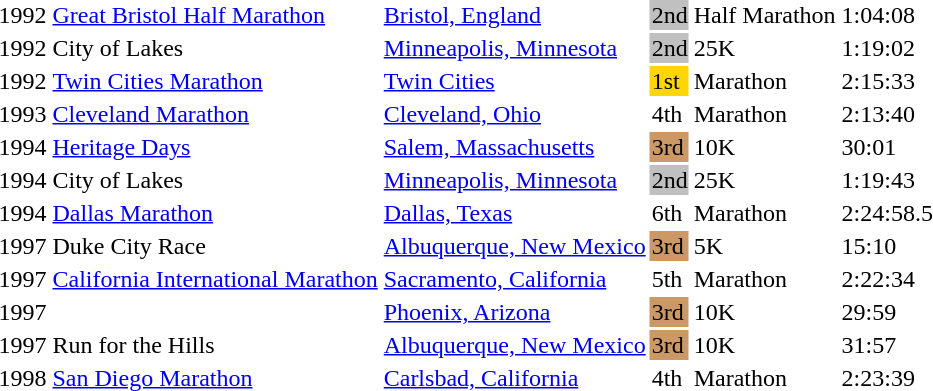<table>
<tr>
<td>1992</td>
<td><a href='#'>Great Bristol Half Marathon</a></td>
<td><a href='#'>Bristol, England</a></td>
<td bgcolor="silver">2nd</td>
<td>Half Marathon</td>
<td>1:04:08</td>
</tr>
<tr>
<td>1992</td>
<td>City of Lakes</td>
<td><a href='#'>Minneapolis, Minnesota</a></td>
<td bgcolor="silver">2nd</td>
<td>25K</td>
<td>1:19:02</td>
</tr>
<tr>
<td>1992</td>
<td><a href='#'>Twin Cities Marathon</a></td>
<td><a href='#'>Twin Cities</a></td>
<td bgcolor="gold">1st</td>
<td>Marathon</td>
<td>2:15:33</td>
</tr>
<tr>
<td>1993</td>
<td><a href='#'>Cleveland Marathon</a></td>
<td><a href='#'>Cleveland, Ohio</a></td>
<td>4th</td>
<td>Marathon</td>
<td>2:13:40</td>
</tr>
<tr>
<td>1994</td>
<td><a href='#'>Heritage Days</a></td>
<td><a href='#'>Salem, Massachusetts</a></td>
<td bgcolor="cc9966">3rd</td>
<td>10K</td>
<td>30:01</td>
</tr>
<tr>
<td>1994</td>
<td>City of Lakes</td>
<td><a href='#'>Minneapolis, Minnesota</a></td>
<td bgcolor="silver">2nd</td>
<td>25K</td>
<td>1:19:43</td>
</tr>
<tr>
<td>1994</td>
<td><a href='#'>Dallas Marathon</a></td>
<td><a href='#'>Dallas, Texas</a></td>
<td>6th</td>
<td>Marathon</td>
<td>2:24:58.5</td>
</tr>
<tr>
<td>1997</td>
<td>Duke City Race</td>
<td><a href='#'>Albuquerque, New Mexico</a></td>
<td bgcolor="cc9966">3rd</td>
<td>5K</td>
<td>15:10</td>
</tr>
<tr>
<td>1997</td>
<td><a href='#'>California International Marathon</a></td>
<td><a href='#'>Sacramento, California</a></td>
<td>5th</td>
<td>Marathon</td>
<td>2:22:34</td>
</tr>
<tr>
<td>1997</td>
<td></td>
<td><a href='#'>Phoenix, Arizona</a></td>
<td bgcolor="cc9966">3rd</td>
<td>10K</td>
<td>29:59</td>
</tr>
<tr>
<td>1997</td>
<td>Run for the Hills</td>
<td><a href='#'>Albuquerque, New Mexico</a></td>
<td bgcolor="cc9966">3rd</td>
<td>10K</td>
<td>31:57</td>
</tr>
<tr>
<td>1998</td>
<td><a href='#'>San Diego Marathon</a></td>
<td><a href='#'>Carlsbad, California</a></td>
<td>4th</td>
<td>Marathon</td>
<td>2:23:39</td>
</tr>
<tr>
</tr>
</table>
